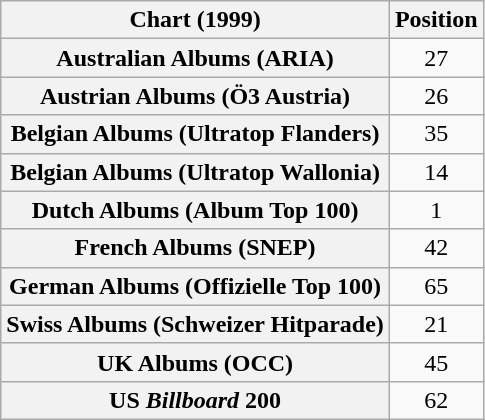<table class="wikitable sortable plainrowheaders" style="text-align:center">
<tr>
<th scope="col">Chart (1999)</th>
<th scope="col">Position</th>
</tr>
<tr>
<th scope="row">Australian Albums (ARIA)</th>
<td>27</td>
</tr>
<tr>
<th scope="row">Austrian Albums (Ö3 Austria)</th>
<td>26</td>
</tr>
<tr>
<th scope="row">Belgian Albums (Ultratop Flanders)</th>
<td>35</td>
</tr>
<tr>
<th scope="row">Belgian Albums (Ultratop Wallonia)</th>
<td>14</td>
</tr>
<tr>
<th scope="row">Dutch Albums (Album Top 100)</th>
<td>1</td>
</tr>
<tr>
<th scope="row">French Albums (SNEP)</th>
<td>42</td>
</tr>
<tr>
<th scope="row">German Albums (Offizielle Top 100)</th>
<td>65</td>
</tr>
<tr>
<th scope="row">Swiss Albums (Schweizer Hitparade)</th>
<td>21</td>
</tr>
<tr>
<th scope="row">UK Albums (OCC)</th>
<td>45</td>
</tr>
<tr>
<th scope="row">US <em>Billboard</em> 200</th>
<td>62</td>
</tr>
</table>
